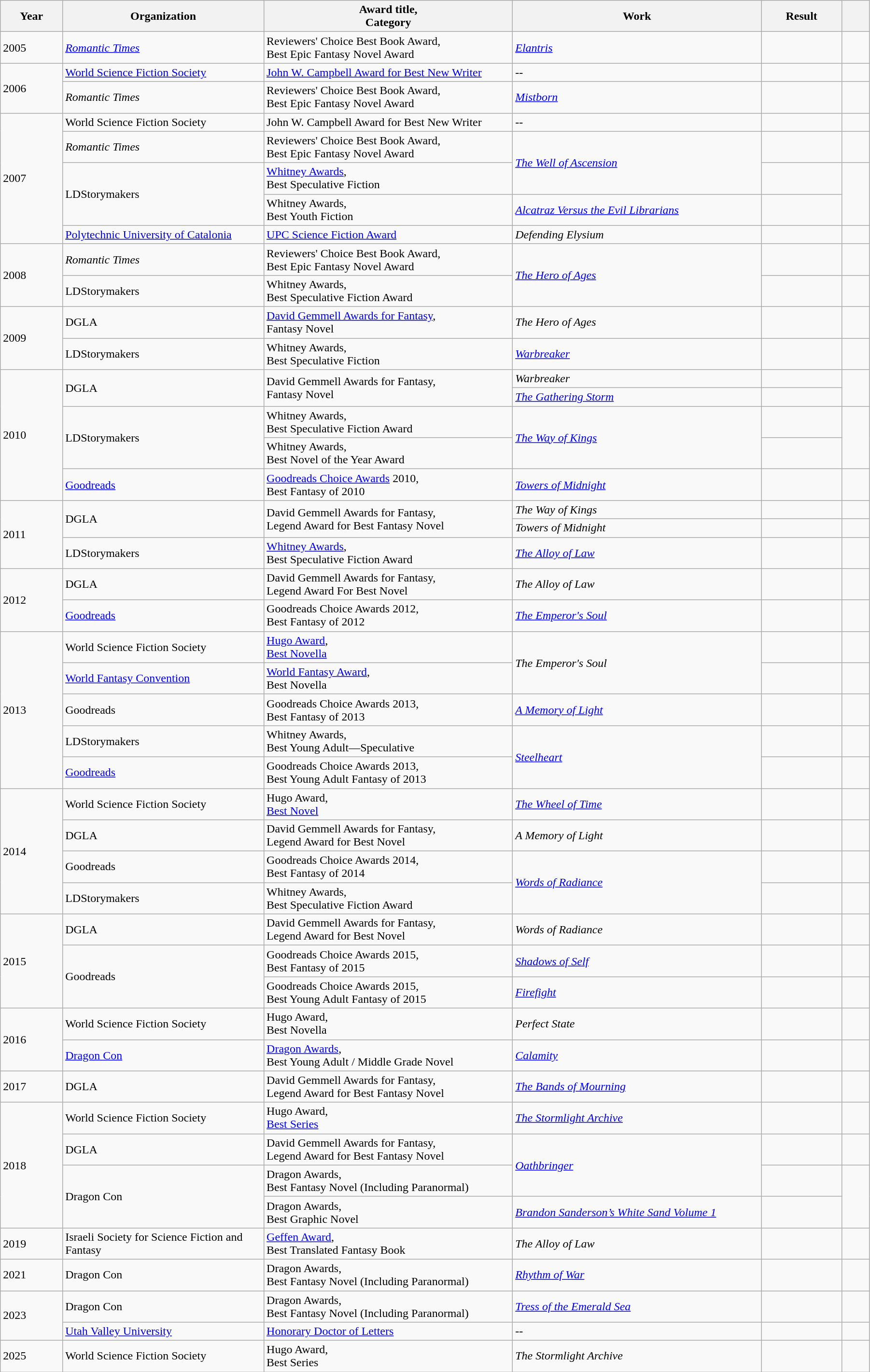<table class="wikitable" style="width:95%;" cellpadding="5">
<tr>
<th scope="col" style="width: 30px;">Year</th>
<th scope="col" style="width: 120px;">Organization</th>
<th scope="col" style="width: 150px;">Award title,<br>Category</th>
<th scope="col" style="width: 150px;">Work</th>
<th scope="col" style="width: 10px;">Result</th>
<th scope="col" style="width: 10px;"></th>
</tr>
<tr>
<td>2005</td>
<td><em><a href='#'>Romantic Times</a></em></td>
<td>Reviewers' Choice Best Book Award,<br>Best Epic Fantasy Novel Award</td>
<td><em><a href='#'>Elantris</a></em></td>
<td></td>
<td></td>
</tr>
<tr>
<td scope="row" rowspan="2">2006</td>
<td><a href='#'>World Science Fiction Society</a></td>
<td><a href='#'>John W. Campbell Award for Best New Writer</a></td>
<td>--</td>
<td></td>
<td></td>
</tr>
<tr>
<td><em>Romantic Times</em></td>
<td>Reviewers' Choice Best Book Award,<br>Best Epic Fantasy Novel Award</td>
<td><em><a href='#'>Mistborn</a></em></td>
<td></td>
<td></td>
</tr>
<tr>
<td scope="row" rowspan="5">2007</td>
<td>World Science Fiction Society</td>
<td>John W. Campbell Award for Best New Writer</td>
<td>--</td>
<td></td>
<td></td>
</tr>
<tr>
<td><em>Romantic Times</em></td>
<td>Reviewers' Choice Best Book Award,<br>Best Epic Fantasy Novel Award</td>
<td rowspan="2"><em><a href='#'>The Well of Ascension</a></em></td>
<td></td>
<td></td>
</tr>
<tr>
<td rowspan="2">LDStorymakers</td>
<td><a href='#'>Whitney Awards</a>,<br>Best Speculative Fiction</td>
<td></td>
<td rowspan="2"></td>
</tr>
<tr>
<td>Whitney Awards,<br>Best Youth Fiction</td>
<td><em><a href='#'>Alcatraz Versus the Evil Librarians</a></em></td>
<td></td>
</tr>
<tr>
<td><a href='#'>Polytechnic University of Catalonia</a></td>
<td><a href='#'>UPC Science Fiction Award</a></td>
<td><em>Defending Elysium</em></td>
<td></td>
<td></td>
</tr>
<tr>
<td scope="row" rowspan="2">2008</td>
<td><em>Romantic Times</em></td>
<td>Reviewers' Choice Best Book Award,<br>Best Epic Fantasy Novel Award</td>
<td rowspan="2"><em><a href='#'>The Hero of Ages</a></em></td>
<td></td>
<td></td>
</tr>
<tr>
<td>LDStorymakers</td>
<td>Whitney Awards,<br>Best Speculative Fiction Award</td>
<td></td>
<td></td>
</tr>
<tr>
<td rowspan="2">2009</td>
<td>DGLA</td>
<td><a href='#'>David Gemmell Awards for Fantasy</a>,<br>Fantasy Novel</td>
<td><em>The Hero of Ages</em></td>
<td></td>
<td></td>
</tr>
<tr>
<td>LDStorymakers</td>
<td>Whitney Awards,<br>Best Speculative Fiction</td>
<td><em><a href='#'>Warbreaker</a></em></td>
<td></td>
<td></td>
</tr>
<tr>
<td scope="row" rowspan=5>2010</td>
<td rowspan="2">DGLA</td>
<td rowspan="2">David Gemmell Awards for Fantasy,<br>Fantasy Novel</td>
<td><em>Warbreaker</em></td>
<td></td>
<td rowspan="2"></td>
</tr>
<tr>
<td><em><a href='#'>The Gathering Storm</a></em></td>
<td></td>
</tr>
<tr>
<td rowspan="2">LDStorymakers</td>
<td>Whitney Awards,<br>Best Speculative Fiction Award</td>
<td rowspan="2"><em><a href='#'>The Way of Kings</a></em></td>
<td></td>
<td rowspan="2"></td>
</tr>
<tr>
<td>Whitney Awards,<br>Best Novel of the Year Award</td>
<td></td>
</tr>
<tr>
<td><a href='#'>Goodreads</a></td>
<td><a href='#'>Goodreads Choice Awards</a> 2010,<br>Best Fantasy of 2010</td>
<td><em><a href='#'>Towers of Midnight</a></em></td>
<td></td>
<td></td>
</tr>
<tr>
<td scope="row" rowspan="3">2011</td>
<td rowspan="2">DGLA</td>
<td rowspan="2">David Gemmell Awards for Fantasy,<br>Legend Award for Best Fantasy Novel</td>
<td><em>The Way of Kings</em></td>
<td></td>
<td></td>
</tr>
<tr>
<td><em>Towers of Midnight</em></td>
<td></td>
<td></td>
</tr>
<tr>
<td>LDStorymakers</td>
<td><a href='#'>Whitney Awards</a>,<br>Best Speculative Fiction Award</td>
<td><em><a href='#'>The Alloy of Law</a></em></td>
<td></td>
<td></td>
</tr>
<tr>
<td scope="row" rowspan="2">2012</td>
<td>DGLA</td>
<td>David Gemmell Awards for Fantasy,<br>Legend Award For Best Novel</td>
<td><em>The Alloy of Law</em></td>
<td></td>
<td></td>
</tr>
<tr>
<td><a href='#'>Goodreads</a></td>
<td>Goodreads Choice Awards 2012,<br>Best Fantasy of 2012</td>
<td><em><a href='#'>The Emperor's Soul</a></em></td>
<td></td>
<td></td>
</tr>
<tr>
<td scope="row" rowspan="5">2013</td>
<td>World Science Fiction Society</td>
<td><a href='#'>Hugo Award</a>,<br><a href='#'>Best Novella</a></td>
<td rowspan="2"><em>The Emperor's Soul</em></td>
<td></td>
<td></td>
</tr>
<tr>
<td><a href='#'>World Fantasy Convention</a></td>
<td><a href='#'>World Fantasy Award</a>,<br>Best Novella</td>
<td></td>
<td></td>
</tr>
<tr>
<td>Goodreads</td>
<td>Goodreads Choice Awards 2013,<br>Best Fantasy of 2013</td>
<td><em><a href='#'>A Memory of Light</a></em></td>
<td></td>
<td></td>
</tr>
<tr>
<td>LDStorymakers</td>
<td>Whitney Awards,<br>Best Young Adult—Speculative</td>
<td rowspan="2"><em><a href='#'>Steelheart</a></em></td>
<td></td>
<td></td>
</tr>
<tr>
<td><a href='#'>Goodreads</a></td>
<td>Goodreads Choice Awards 2013,<br>Best Young Adult Fantasy of 2013</td>
<td></td>
<td></td>
</tr>
<tr>
<td scope="row" rowspan="4">2014</td>
<td>World Science Fiction Society</td>
<td>Hugo Award,<br><a href='#'>Best Novel</a></td>
<td><em><a href='#'>The Wheel of Time</a></em></td>
<td></td>
<td></td>
</tr>
<tr>
<td>DGLA</td>
<td>David Gemmell Awards for Fantasy,<br>Legend Award for Best Novel</td>
<td><em>A Memory of Light</em></td>
<td></td>
<td></td>
</tr>
<tr>
<td>Goodreads</td>
<td>Goodreads Choice Awards 2014,<br>Best Fantasy of 2014</td>
<td rowspan="2"><em><a href='#'>Words of Radiance</a></em></td>
<td></td>
<td></td>
</tr>
<tr>
<td>LDStorymakers</td>
<td>Whitney Awards,<br> Best Speculative Fiction Award</td>
<td></td>
<td></td>
</tr>
<tr>
<td scope="row" rowspan="3">2015</td>
<td>DGLA</td>
<td>David Gemmell Awards for Fantasy,<br>Legend Award for Best Novel</td>
<td><em>Words of Radiance</em></td>
<td></td>
<td></td>
</tr>
<tr>
<td scope="row" rowspan="2">Goodreads</td>
<td>Goodreads Choice Awards 2015,<br>Best Fantasy of 2015</td>
<td><em><a href='#'>Shadows of Self</a></em></td>
<td></td>
<td></td>
</tr>
<tr>
<td>Goodreads Choice Awards 2015,<br>Best Young Adult Fantasy of 2015</td>
<td><em><a href='#'>Firefight</a></em></td>
<td></td>
<td></td>
</tr>
<tr>
<td scope="row" rowspan="2">2016</td>
<td>World Science Fiction Society</td>
<td>Hugo Award,<br>Best Novella</td>
<td><em>Perfect State</em></td>
<td></td>
<td></td>
</tr>
<tr>
<td><a href='#'>Dragon Con</a></td>
<td><a href='#'>Dragon Awards</a>,<br>Best Young Adult / Middle Grade Novel</td>
<td><em><a href='#'>Calamity</a></em></td>
<td></td>
<td></td>
</tr>
<tr>
<td scope="row" rowspan="1">2017</td>
<td>DGLA</td>
<td>David Gemmell Awards for Fantasy,<br>Legend Award for Best Fantasy Novel</td>
<td><em><a href='#'>The Bands of Mourning</a></em></td>
<td></td>
<td></td>
</tr>
<tr>
<td scope="row" rowspan="4">2018</td>
<td>World Science Fiction Society</td>
<td>Hugo Award,<br><a href='#'>Best Series</a></td>
<td><em><a href='#'>The Stormlight Archive</a></em></td>
<td></td>
<td></td>
</tr>
<tr>
<td>DGLA</td>
<td>David Gemmell Awards for Fantasy,<br>Legend Award for Best Fantasy Novel</td>
<td rowspan="2"><em><a href='#'>Oathbringer</a></em></td>
<td></td>
<td></td>
</tr>
<tr>
<td rowspan="2">Dragon Con</td>
<td>Dragon Awards,<br>Best Fantasy Novel (Including Paranormal)</td>
<td></td>
<td rowspan="2"></td>
</tr>
<tr>
<td>Dragon Awards,<br>Best Graphic Novel</td>
<td><em><a href='#'>Brandon Sanderson’s White Sand Volume 1</a></em></td>
<td></td>
</tr>
<tr>
<td scope="row" rowspan="1">2019</td>
<td>Israeli Society for Science Fiction and Fantasy</td>
<td><a href='#'>Geffen Award</a>,<br>Best Translated Fantasy Book</td>
<td><em>The Alloy of Law</em></td>
<td></td>
<td></td>
</tr>
<tr>
<td scope="row" rowspan="1">2021</td>
<td>Dragon Con</td>
<td>Dragon Awards,<br>Best Fantasy Novel (Including Paranormal)</td>
<td><em><a href='#'>Rhythm of War</a></em></td>
<td></td>
<td></td>
</tr>
<tr>
<td scope="row" rowspan="2">2023</td>
<td>Dragon Con</td>
<td>Dragon Awards,<br>Best Fantasy Novel (Including Paranormal)</td>
<td><em><a href='#'>Tress of the Emerald Sea</a></em></td>
<td></td>
<td></td>
</tr>
<tr>
<td><a href='#'>Utah Valley University</a></td>
<td><a href='#'>Honorary Doctor of Letters</a></td>
<td>--</td>
<td></td>
<td></td>
</tr>
<tr>
<td>2025</td>
<td>World Science Fiction Society</td>
<td>Hugo Award,<br>Best Series</td>
<td><em>The Stormlight Archive</em></td>
<td></td>
<td></td>
</tr>
</table>
